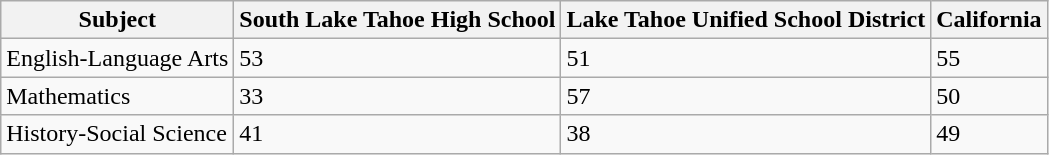<table class="wikitable">
<tr>
<th>Subject</th>
<th>South Lake Tahoe High School</th>
<th>Lake Tahoe Unified School District</th>
<th>California</th>
</tr>
<tr>
<td>English-Language Arts</td>
<td>53</td>
<td>51</td>
<td>55</td>
</tr>
<tr>
<td>Mathematics</td>
<td>33</td>
<td>57</td>
<td>50</td>
</tr>
<tr>
<td>History-Social Science</td>
<td>41</td>
<td>38</td>
<td>49</td>
</tr>
</table>
